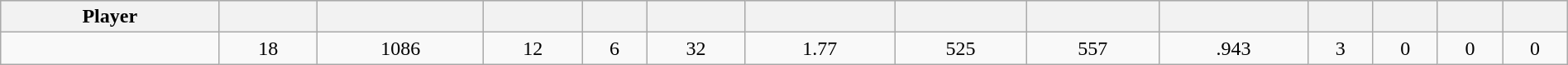<table class="wikitable sortable" style="width:100%;">
<tr style="text-align:center; background:#ddd;">
<th>Player</th>
<th></th>
<th></th>
<th></th>
<th></th>
<th></th>
<th></th>
<th></th>
<th></th>
<th></th>
<th></th>
<th></th>
<th></th>
<th></th>
</tr>
<tr align=center>
<td style=white-space:nowrap></td>
<td>18</td>
<td>1086</td>
<td>12</td>
<td>6</td>
<td>32</td>
<td>1.77</td>
<td>525</td>
<td>557</td>
<td>.943</td>
<td>3</td>
<td>0</td>
<td>0</td>
<td>0</td>
</tr>
</table>
